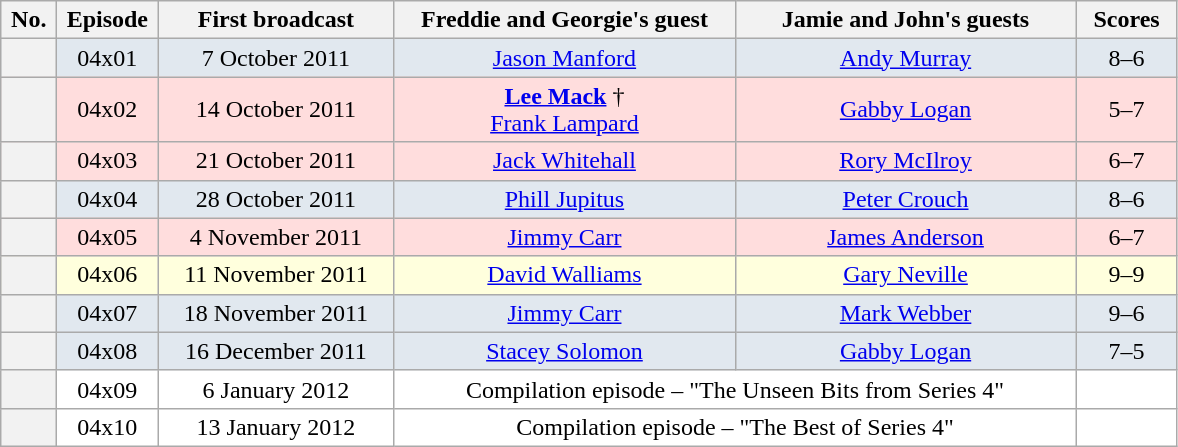<table class="wikitable plainrowheaders"  style="text-align:center;">
<tr>
<th scope"col" style="width:30px;">No.</th>
<th scope"col" style="width:60px;">Episode</th>
<th scope"col" style="width:150px;">First broadcast</th>
<th scope"col" style="width:220px;">Freddie and Georgie's guest</th>
<th scope"col" style="width:220px;">Jamie and John's guests</th>
<th scope"col" style="width:60px;">Scores</th>
</tr>
<tr style="background:#e1e8ef;">
<th scope="row"></th>
<td>04x01</td>
<td>7 October 2011</td>
<td><a href='#'>Jason Manford</a></td>
<td><a href='#'>Andy Murray</a></td>
<td>8–6</td>
</tr>
<tr style="background:#fdd;">
<th scope="row"></th>
<td>04x02</td>
<td>14 October 2011</td>
<td><strong><a href='#'>Lee Mack</a></strong> †<br><a href='#'>Frank Lampard</a></td>
<td><a href='#'>Gabby Logan</a></td>
<td>5–7</td>
</tr>
<tr style="background:#fdd;">
<th scope="row"></th>
<td>04x03</td>
<td>21 October 2011</td>
<td><a href='#'>Jack Whitehall</a></td>
<td><a href='#'>Rory McIlroy</a></td>
<td>6–7</td>
</tr>
<tr style="background:#e1e8ef;">
<th scope="row"></th>
<td>04x04</td>
<td>28 October 2011</td>
<td><a href='#'>Phill Jupitus</a></td>
<td><a href='#'>Peter Crouch</a></td>
<td>8–6</td>
</tr>
<tr style="background:#fdd;">
<th scope="row"></th>
<td>04x05</td>
<td>4 November 2011</td>
<td><a href='#'>Jimmy Carr</a></td>
<td><a href='#'>James Anderson</a></td>
<td>6–7</td>
</tr>
<tr style="background:#ffd;">
<th scope="row"></th>
<td>04x06</td>
<td>11 November 2011</td>
<td><a href='#'>David Walliams</a></td>
<td><a href='#'>Gary Neville</a></td>
<td>9–9</td>
</tr>
<tr style="background:#e1e8ef;">
<th scope="row"></th>
<td>04x07</td>
<td>18 November 2011</td>
<td><a href='#'>Jimmy Carr</a></td>
<td><a href='#'>Mark Webber</a></td>
<td>9–6</td>
</tr>
<tr style="background:#e1e8ef;">
<th scope="row"></th>
<td>04x08</td>
<td>16 December 2011</td>
<td><a href='#'>Stacey Solomon</a></td>
<td><a href='#'>Gabby Logan</a></td>
<td>7–5</td>
</tr>
<tr style="background:#fff;">
<th scope="row"></th>
<td>04x09</td>
<td>6 January 2012</td>
<td colspan="2">Compilation episode – "The Unseen Bits from Series 4"</td>
<td></td>
</tr>
<tr style="background:#fff;">
<th scope="row"></th>
<td>04x10</td>
<td>13 January 2012</td>
<td colspan="2">Compilation episode – "The Best of Series 4"</td>
<td></td>
</tr>
</table>
